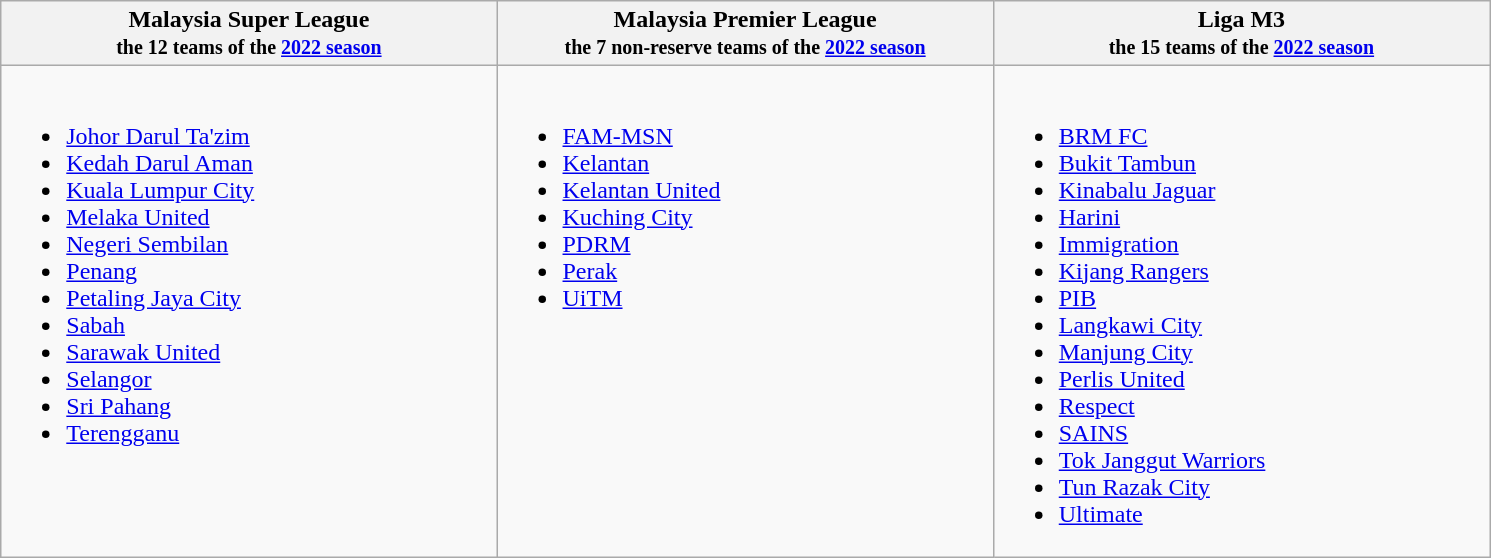<table class="wikitable">
<tr>
<th style="width:25%">Malaysia Super League<br><small>the 12 teams of the <a href='#'>2022 season</a></small></th>
<th style="width:25%">Malaysia Premier League<br><small>the 7 non-reserve teams of the <a href='#'>2022 season</a></small></th>
<th style="width:25%">Liga M3<br><small>the 15 teams of the <a href='#'>2022 season</a></small></th>
</tr>
<tr style="vertical-align:top">
<td><br><ul><li><a href='#'>Johor Darul Ta'zim</a></li><li><a href='#'>Kedah Darul Aman</a></li><li><a href='#'>Kuala Lumpur City</a></li><li><a href='#'>Melaka United</a></li><li><a href='#'>Negeri Sembilan</a></li><li><a href='#'>Penang</a></li><li><a href='#'>Petaling Jaya City</a></li><li><a href='#'>Sabah</a></li><li><a href='#'>Sarawak United</a></li><li><a href='#'>Selangor</a></li><li><a href='#'>Sri Pahang</a></li><li><a href='#'>Terengganu</a></li></ul></td>
<td><br><ul><li><a href='#'>FAM-MSN</a></li><li><a href='#'>Kelantan</a></li><li><a href='#'>Kelantan United</a></li><li><a href='#'>Kuching City</a></li><li><a href='#'>PDRM</a></li><li><a href='#'>Perak</a></li><li><a href='#'>UiTM</a></li></ul></td>
<td><br><ul><li><a href='#'>BRM FC</a></li><li><a href='#'>Bukit Tambun</a></li><li><a href='#'>Kinabalu Jaguar</a></li><li><a href='#'>Harini</a></li><li><a href='#'>Immigration</a></li><li><a href='#'>Kijang Rangers</a></li><li><a href='#'>PIB</a></li><li><a href='#'>Langkawi City</a></li><li><a href='#'>Manjung City</a></li><li><a href='#'>Perlis United</a></li><li><a href='#'>Respect</a></li><li><a href='#'>SAINS</a></li><li><a href='#'>Tok Janggut Warriors</a></li><li><a href='#'>Tun Razak City</a></li><li><a href='#'>Ultimate</a></li></ul></td>
</tr>
</table>
